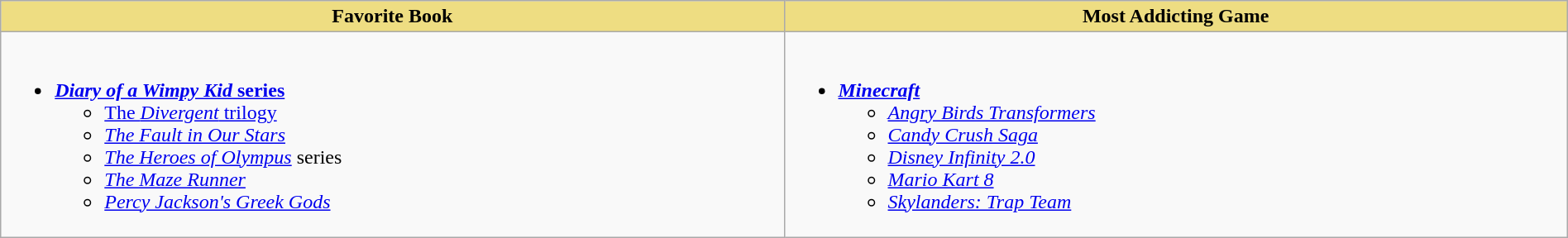<table class="wikitable" style="width:100%;">
<tr>
<th style="background:#EEDD82; width:50%">Favorite Book</th>
<th style="background:#EEDD82; width:50%">Most Addicting Game</th>
</tr>
<tr>
<td valign="top"><br><ul><li><strong><a href='#'><em>Diary of a Wimpy Kid</em> series</a></strong><ul><li><a href='#'>The <em>Divergent</em> trilogy</a></li><li><em><a href='#'>The Fault in Our Stars</a></em></li><li><em><a href='#'>The Heroes of Olympus</a></em> series</li><li><em><a href='#'>The Maze Runner</a></em></li><li><em><a href='#'>Percy Jackson's Greek Gods</a></em></li></ul></li></ul></td>
<td valign="top"><br><ul><li><strong><em><a href='#'>Minecraft</a></em></strong><ul><li><em><a href='#'>Angry Birds Transformers</a></em></li><li><em><a href='#'>Candy Crush Saga</a></em></li><li><em><a href='#'>Disney Infinity 2.0</a></em></li><li><em><a href='#'>Mario Kart 8</a></em></li><li><em><a href='#'>Skylanders: Trap Team</a></em></li></ul></li></ul></td>
</tr>
</table>
